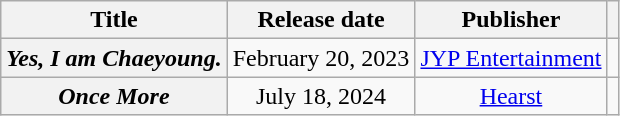<table class="wikitable plainrowheaders" style="text-align:center">
<tr>
<th scope="col">Title</th>
<th scope="col">Release date</th>
<th scope="col">Publisher</th>
<th scope="col"></th>
</tr>
<tr>
<th scope="row"><em>Yes, I am Chaeyoung.</em></th>
<td>February 20, 2023</td>
<td><a href='#'>JYP Entertainment</a></td>
<td></td>
</tr>
<tr>
<th scope="row"><em>Once More</em></th>
<td>July 18, 2024</td>
<td><a href='#'>Hearst</a></td>
<td></td>
</tr>
</table>
